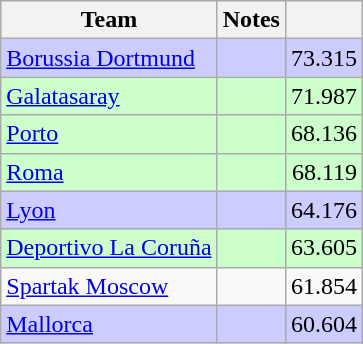<table class="wikitable" style="float:left; margin-right:1em">
<tr>
<th>Team</th>
<th>Notes</th>
<th></th>
</tr>
<tr bgcolor=#ccccff>
<td> <a href='#'>Borussia Dortmund</a></td>
<td></td>
<td align=right>73.315</td>
</tr>
<tr bgcolor=#ccffcc>
<td> <a href='#'>Galatasaray</a></td>
<td></td>
<td align=right>71.987</td>
</tr>
<tr bgcolor=#ccffcc>
<td> <a href='#'>Porto</a></td>
<td></td>
<td align=right>68.136</td>
</tr>
<tr bgcolor=#ccffcc>
<td> <a href='#'>Roma</a></td>
<td></td>
<td align=right>68.119</td>
</tr>
<tr bgcolor=#ccccff>
<td> <a href='#'>Lyon</a></td>
<td></td>
<td align=right>64.176</td>
</tr>
<tr bgcolor=#ccffcc>
<td> <a href='#'>Deportivo La Coruña</a></td>
<td></td>
<td align=right>63.605</td>
</tr>
<tr>
<td> <a href='#'>Spartak Moscow</a></td>
<td></td>
<td align=right>61.854</td>
</tr>
<tr bgcolor=#ccccff>
<td> <a href='#'>Mallorca</a></td>
<td></td>
<td align=right>60.604</td>
</tr>
</table>
